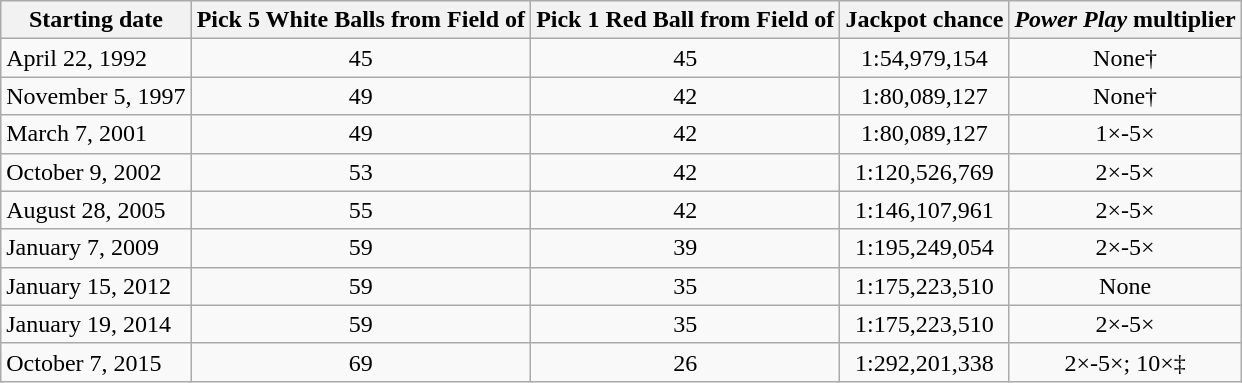<table class="wikitable">
<tr>
<th>Starting date</th>
<th>Pick 5 White Balls from Field of</th>
<th>Pick 1 Red Ball from Field of</th>
<th>Jackpot chance</th>
<th><em>Power Play</em> multiplier</th>
</tr>
<tr>
<td>April 22, 1992</td>
<td style="text-align:center;">45</td>
<td style="text-align:center;">45</td>
<td style="text-align:center;">1:54,979,154</td>
<td style="text-align:center;">None†</td>
</tr>
<tr>
<td>November 5, 1997</td>
<td style="text-align:center;">49</td>
<td style="text-align:center;">42</td>
<td style="text-align:center;">1:80,089,127</td>
<td style="text-align:center;">None†</td>
</tr>
<tr>
<td>March 7, 2001</td>
<td style="text-align:center;">49</td>
<td style="text-align:center;">42</td>
<td style="text-align:center;">1:80,089,127</td>
<td style="text-align:center;">1×-5×</td>
</tr>
<tr>
<td>October 9, 2002</td>
<td style="text-align:center;">53</td>
<td style="text-align:center;">42</td>
<td style="text-align:center;">1:120,526,769</td>
<td style="text-align:center;">2×-5×</td>
</tr>
<tr>
<td>August 28, 2005</td>
<td style="text-align:center;">55</td>
<td style="text-align:center;">42</td>
<td style="text-align:center;">1:146,107,961</td>
<td style="text-align:center;">2×-5×</td>
</tr>
<tr>
<td>January 7, 2009</td>
<td style="text-align:center;">59</td>
<td style="text-align:center;">39</td>
<td style="text-align:center;">1:195,249,054</td>
<td style="text-align:center;">2×-5×</td>
</tr>
<tr>
<td>January 15, 2012</td>
<td style="text-align:center;">59</td>
<td style="text-align:center;">35</td>
<td style="text-align:center;">1:175,223,510</td>
<td style="text-align:center;">None</td>
</tr>
<tr>
<td>January 19, 2014</td>
<td style="text-align:center;">59</td>
<td style="text-align:center;">35</td>
<td style="text-align:center;">1:175,223,510</td>
<td style="text-align:center;">2×-5×</td>
</tr>
<tr>
<td>October 7, 2015</td>
<td style="text-align:center;">69</td>
<td style="text-align:center;">26</td>
<td style="text-align:center;">1:292,201,338</td>
<td style="text-align:center;">2×-5×; 10×‡</td>
</tr>
</table>
